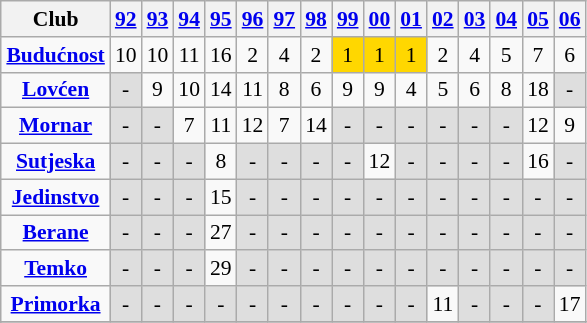<table class="wikitable sortable" style="text-align:center; font-size:90%; margin-left:1em">
<tr>
<th>Club</th>
<th><a href='#'>92</a></th>
<th><a href='#'>93</a></th>
<th><a href='#'>94</a></th>
<th><a href='#'>95</a></th>
<th><a href='#'>96</a></th>
<th><a href='#'>97</a></th>
<th><a href='#'>98</a></th>
<th><a href='#'>99</a></th>
<th><a href='#'>00</a></th>
<th><a href='#'>01</a></th>
<th><a href='#'>02</a></th>
<th><a href='#'>03</a></th>
<th><a href='#'>04</a></th>
<th><a href='#'>05</a></th>
<th><a href='#'>06</a></th>
</tr>
<tr>
<td><strong> <a href='#'>Budućnost</a> </strong></td>
<td>10</td>
<td>10</td>
<td>11</td>
<td>16</td>
<td>2</td>
<td>4</td>
<td>2</td>
<td style="background:gold">1</td>
<td style="background:gold">1</td>
<td style="background:gold">1</td>
<td>2</td>
<td>4</td>
<td>5</td>
<td>7</td>
<td>6</td>
</tr>
<tr>
<td><strong> <a href='#'>Lovćen</a> </strong></td>
<td style="background:#dedede;">-</td>
<td>9</td>
<td>10</td>
<td>14</td>
<td>11</td>
<td>8</td>
<td>6</td>
<td>9</td>
<td>9</td>
<td>4</td>
<td>5</td>
<td>6</td>
<td>8</td>
<td>18</td>
<td style="background:#dedede;">-</td>
</tr>
<tr>
<td><strong> <a href='#'>Mornar</a> </strong></td>
<td style="background:#dedede;">-</td>
<td style="background:#dedede;">-</td>
<td>7</td>
<td>11</td>
<td>12</td>
<td>7</td>
<td>14</td>
<td style="background:#dedede;">-</td>
<td style="background:#dedede;">-</td>
<td style="background:#dedede;">-</td>
<td style="background:#dedede;">-</td>
<td style="background:#dedede;">-</td>
<td style="background:#dedede;">-</td>
<td>12</td>
<td>9</td>
</tr>
<tr>
<td><strong> <a href='#'>Sutjeska</a> </strong></td>
<td style="background:#dedede;">-</td>
<td style="background:#dedede;">-</td>
<td style="background:#dedede;">-</td>
<td>8</td>
<td style="background:#dedede;">-</td>
<td style="background:#dedede;">-</td>
<td style="background:#dedede;">-</td>
<td style="background:#dedede;">-</td>
<td>12</td>
<td style="background:#dedede;">-</td>
<td style="background:#dedede;">-</td>
<td style="background:#dedede;">-</td>
<td style="background:#dedede;">-</td>
<td>16</td>
<td style="background:#dedede;">-</td>
</tr>
<tr>
<td><strong> <a href='#'>Jedinstvo</a> </strong></td>
<td style="background:#dedede;">-</td>
<td style="background:#dedede;">-</td>
<td style="background:#dedede;">-</td>
<td>15</td>
<td style="background:#dedede;">-</td>
<td style="background:#dedede;">-</td>
<td style="background:#dedede;">-</td>
<td style="background:#dedede;">-</td>
<td style="background:#dedede;">-</td>
<td style="background:#dedede;">-</td>
<td style="background:#dedede;">-</td>
<td style="background:#dedede;">-</td>
<td style="background:#dedede;">-</td>
<td style="background:#dedede;">-</td>
<td style="background:#dedede;">-</td>
</tr>
<tr>
<td><strong> <a href='#'>Berane</a> </strong></td>
<td style="background:#dedede;">-</td>
<td style="background:#dedede;">-</td>
<td style="background:#dedede;">-</td>
<td>27</td>
<td style="background:#dedede;">-</td>
<td style="background:#dedede;">-</td>
<td style="background:#dedede;">-</td>
<td style="background:#dedede;">-</td>
<td style="background:#dedede;">-</td>
<td style="background:#dedede;">-</td>
<td style="background:#dedede;">-</td>
<td style="background:#dedede;">-</td>
<td style="background:#dedede;">-</td>
<td style="background:#dedede;">-</td>
<td style="background:#dedede;">-</td>
</tr>
<tr>
<td><strong> <a href='#'>Temko</a> </strong></td>
<td style="background:#dedede;">-</td>
<td style="background:#dedede;">-</td>
<td style="background:#dedede;">-</td>
<td>29</td>
<td style="background:#dedede;">-</td>
<td style="background:#dedede;">-</td>
<td style="background:#dedede;">-</td>
<td style="background:#dedede;">-</td>
<td style="background:#dedede;">-</td>
<td style="background:#dedede;">-</td>
<td style="background:#dedede;">-</td>
<td style="background:#dedede;">-</td>
<td style="background:#dedede;">-</td>
<td style="background:#dedede;">-</td>
<td style="background:#dedede;">-</td>
</tr>
<tr>
<td><strong> <a href='#'>Primorka</a> </strong></td>
<td style="background:#dedede;">-</td>
<td style="background:#dedede;">-</td>
<td style="background:#dedede;">-</td>
<td style="background:#dedede;">-</td>
<td style="background:#dedede;">-</td>
<td style="background:#dedede;">-</td>
<td style="background:#dedede;">-</td>
<td style="background:#dedede;">-</td>
<td style="background:#dedede;">-</td>
<td style="background:#dedede;">-</td>
<td>11</td>
<td style="background:#dedede;">-</td>
<td style="background:#dedede;">-</td>
<td style="background:#dedede;">-</td>
<td>17</td>
</tr>
<tr>
</tr>
<tr class="sortbottom">
</tr>
</table>
